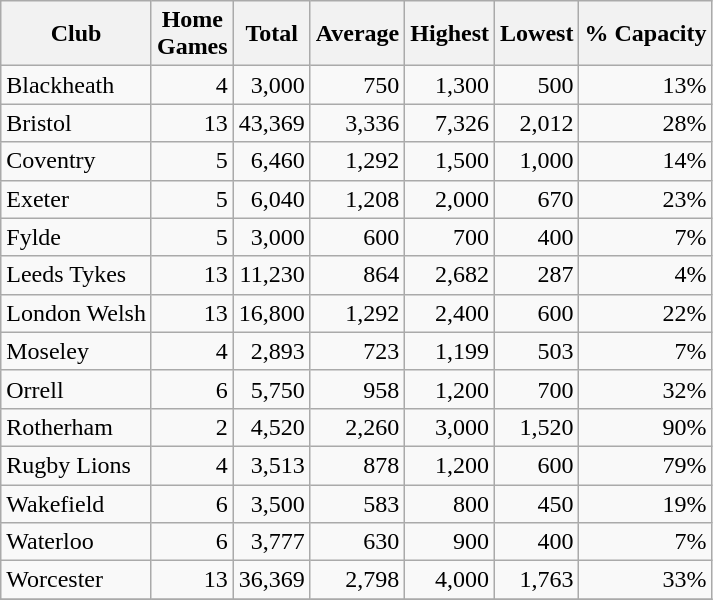<table class="wikitable sortable" style="text-align:right">
<tr>
<th>Club</th>
<th>Home<br>Games</th>
<th>Total</th>
<th>Average</th>
<th>Highest</th>
<th>Lowest</th>
<th>% Capacity</th>
</tr>
<tr>
<td style="text-align:left">Blackheath</td>
<td>4</td>
<td>3,000</td>
<td>750</td>
<td>1,300</td>
<td>500</td>
<td>13%</td>
</tr>
<tr>
<td style="text-align:left">Bristol</td>
<td>13</td>
<td>43,369</td>
<td>3,336</td>
<td>7,326</td>
<td>2,012</td>
<td>28%</td>
</tr>
<tr>
<td style="text-align:left">Coventry</td>
<td>5</td>
<td>6,460</td>
<td>1,292</td>
<td>1,500</td>
<td>1,000</td>
<td>14%</td>
</tr>
<tr>
<td style="text-align:left">Exeter</td>
<td>5</td>
<td>6,040</td>
<td>1,208</td>
<td>2,000</td>
<td>670</td>
<td>23%</td>
</tr>
<tr>
<td style="text-align:left">Fylde</td>
<td>5</td>
<td>3,000</td>
<td>600</td>
<td>700</td>
<td>400</td>
<td>7%</td>
</tr>
<tr>
<td style="text-align:left">Leeds Tykes</td>
<td>13</td>
<td>11,230</td>
<td>864</td>
<td>2,682</td>
<td>287</td>
<td>4%</td>
</tr>
<tr>
<td style="text-align:left">London Welsh</td>
<td>13</td>
<td>16,800</td>
<td>1,292</td>
<td>2,400</td>
<td>600</td>
<td>22%</td>
</tr>
<tr>
<td style="text-align:left">Moseley</td>
<td>4</td>
<td>2,893</td>
<td>723</td>
<td>1,199</td>
<td>503</td>
<td>7%</td>
</tr>
<tr>
<td style="text-align:left">Orrell</td>
<td>6</td>
<td>5,750</td>
<td>958</td>
<td>1,200</td>
<td>700</td>
<td>32%</td>
</tr>
<tr>
<td style="text-align:left">Rotherham</td>
<td>2</td>
<td>4,520</td>
<td>2,260</td>
<td>3,000</td>
<td>1,520</td>
<td>90%</td>
</tr>
<tr>
<td style="text-align:left">Rugby Lions</td>
<td>4</td>
<td>3,513</td>
<td>878</td>
<td>1,200</td>
<td>600</td>
<td>79%</td>
</tr>
<tr>
<td style="text-align:left">Wakefield</td>
<td>6</td>
<td>3,500</td>
<td>583</td>
<td>800</td>
<td>450</td>
<td>19%</td>
</tr>
<tr>
<td style="text-align:left">Waterloo</td>
<td>6</td>
<td>3,777</td>
<td>630</td>
<td>900</td>
<td>400</td>
<td>7%</td>
</tr>
<tr>
<td style="text-align:left">Worcester</td>
<td>13</td>
<td>36,369</td>
<td>2,798</td>
<td>4,000</td>
<td>1,763</td>
<td>33%</td>
</tr>
<tr>
</tr>
</table>
